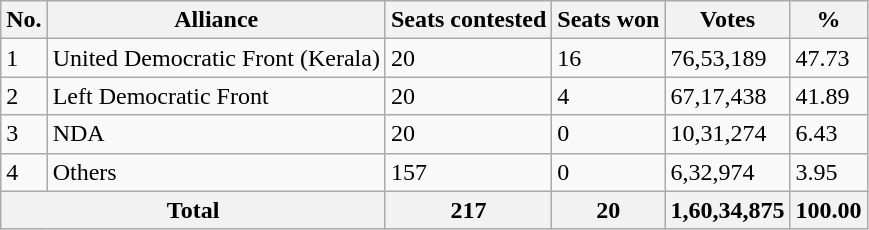<table class="wikitable">
<tr>
<th>No.</th>
<th>Alliance</th>
<th>Seats contested</th>
<th>Seats won</th>
<th>Votes</th>
<th>%</th>
</tr>
<tr>
<td>1</td>
<td>United Democratic Front (Kerala)</td>
<td>20</td>
<td>16</td>
<td>76,53,189</td>
<td>47.73</td>
</tr>
<tr>
<td>2</td>
<td>Left Democratic Front</td>
<td>20</td>
<td>4</td>
<td>67,17,438</td>
<td>41.89</td>
</tr>
<tr>
<td>3</td>
<td>NDA</td>
<td>20</td>
<td>0</td>
<td>10,31,274</td>
<td>6.43</td>
</tr>
<tr>
<td>4</td>
<td>Others</td>
<td>157</td>
<td>0</td>
<td>6,32,974</td>
<td>3.95</td>
</tr>
<tr>
<th colspan="2"><strong>Total</strong></th>
<th><strong>217</strong></th>
<th><strong>20</strong></th>
<th><strong>1,60,34,875</strong></th>
<th><strong>100.00</strong></th>
</tr>
</table>
